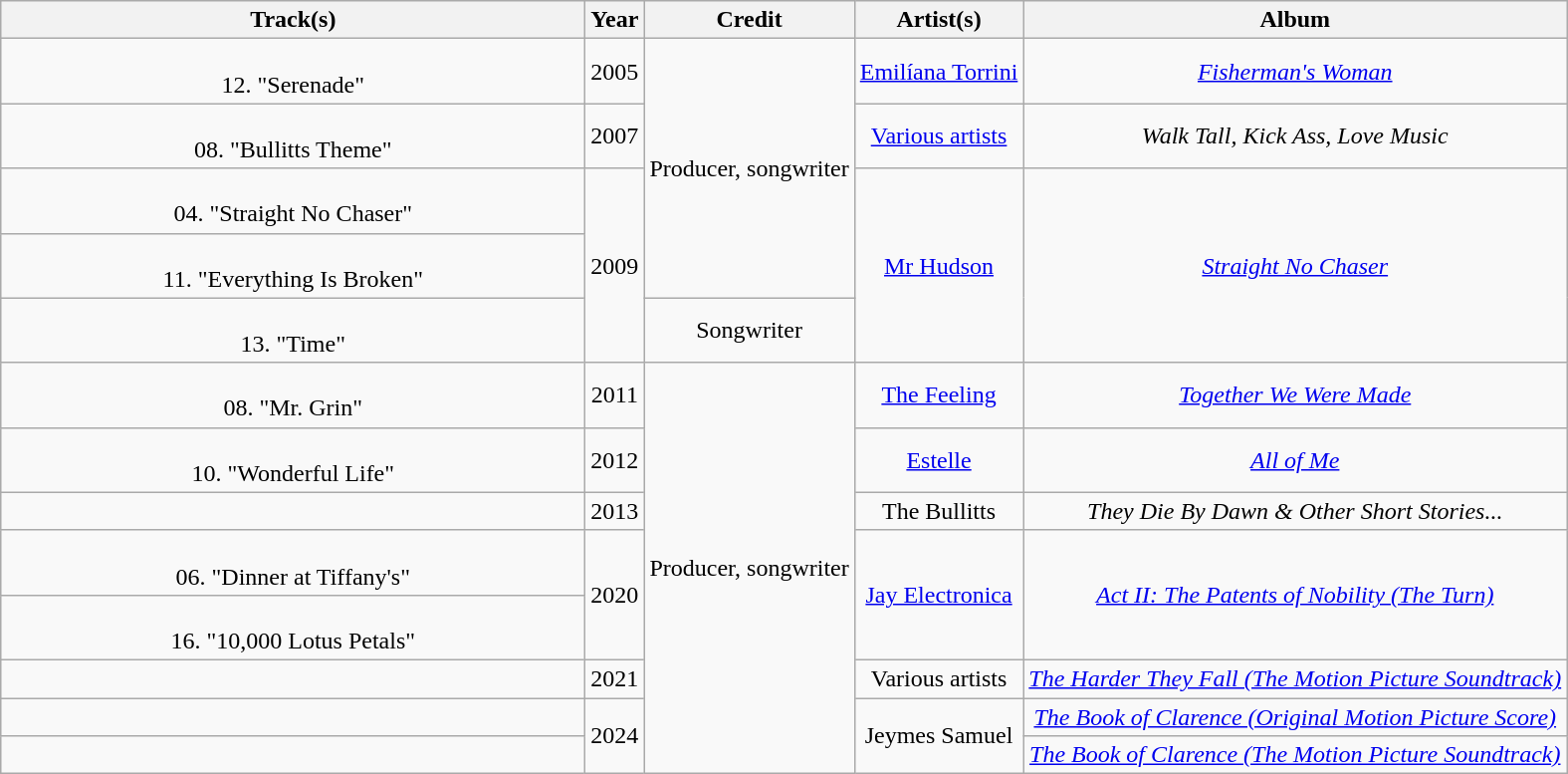<table class="wikitable plainrowheaders" style="text-align:center;">
<tr>
<th scope="col" style="width:24em;">Track(s)</th>
<th scope="col" style="width:1em;">Year</th>
<th scope="col">Credit</th>
<th scope="col">Artist(s)</th>
<th scope="col">Album</th>
</tr>
<tr>
<td><br>12. "Serenade"</td>
<td>2005</td>
<td rowspan="4">Producer, songwriter</td>
<td><a href='#'>Emilíana Torrini</a></td>
<td><em><a href='#'>Fisherman's Woman</a></em></td>
</tr>
<tr>
<td><br>08. "Bullitts Theme"</td>
<td>2007</td>
<td><a href='#'>Various artists</a></td>
<td><em>Walk Tall, Kick Ass, Love Music</em></td>
</tr>
<tr>
<td><br>04. "Straight No Chaser"</td>
<td rowspan="3">2009</td>
<td rowspan="3"><a href='#'>Mr Hudson</a></td>
<td rowspan="3"><em><a href='#'>Straight No Chaser</a></em></td>
</tr>
<tr>
<td><br>11. "Everything Is Broken"<br></td>
</tr>
<tr>
<td><br>13. "Time"</td>
<td>Songwriter</td>
</tr>
<tr>
<td><br>08. "Mr. Grin"</td>
<td>2011</td>
<td rowspan="8">Producer, songwriter</td>
<td><a href='#'>The Feeling</a></td>
<td><em><a href='#'>Together We Were Made</a></em></td>
</tr>
<tr>
<td><br>10. "Wonderful Life"<br></td>
<td>2012</td>
<td><a href='#'>Estelle</a></td>
<td><em><a href='#'>All of Me</a></em></td>
</tr>
<tr>
<td></td>
<td rowspan="1">2013</td>
<td rowspan="1">The Bullitts</td>
<td><em>They Die By Dawn & Other Short Stories...</em></td>
</tr>
<tr>
<td><br>06. "Dinner at Tiffany's"<br></td>
<td rowspan="2">2020</td>
<td rowspan="2"><a href='#'>Jay Electronica</a></td>
<td rowspan="2"><em><a href='#'>Act II: The Patents of Nobility (The Turn)</a></em></td>
</tr>
<tr>
<td><br>16. "10,000 Lotus Petals"</td>
</tr>
<tr>
<td></td>
<td>2021</td>
<td>Various artists</td>
<td><em><a href='#'>The Harder They Fall (The Motion Picture Soundtrack)</a></em></td>
</tr>
<tr>
<td></td>
<td rowspan="2">2024</td>
<td rowspan="2">Jeymes Samuel</td>
<td><em><a href='#'>The Book of Clarence (Original Motion Picture Score)</a></em></td>
</tr>
<tr>
<td></td>
<td><em><a href='#'>The Book of Clarence (The Motion Picture Soundtrack)</a></em></td>
</tr>
</table>
